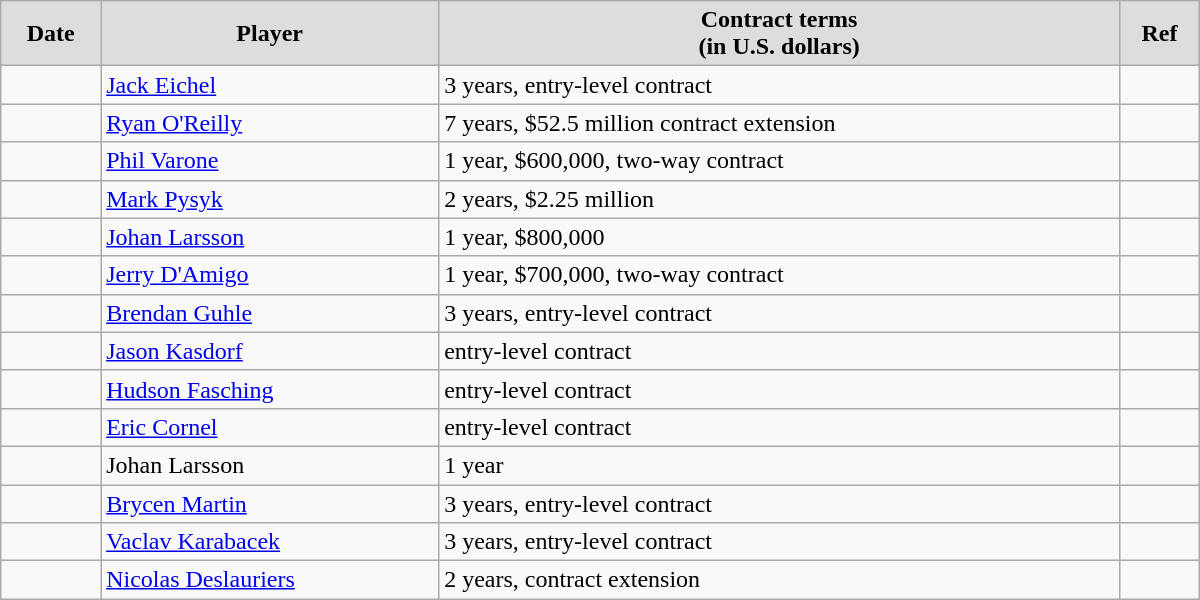<table class="wikitable" style="border-collapse: collapse; width: 50em; padding: 3;">
<tr align="center" bgcolor="#dddddd">
<td><strong>Date</strong></td>
<td><strong>Player</strong></td>
<td><strong>Contract terms</strong><br><strong>(in U.S. dollars)</strong></td>
<td><strong>Ref</strong></td>
</tr>
<tr>
<td></td>
<td><a href='#'>Jack Eichel</a></td>
<td>3 years, entry-level contract</td>
<td></td>
</tr>
<tr>
<td></td>
<td><a href='#'>Ryan O'Reilly</a></td>
<td>7 years, $52.5 million contract extension</td>
<td></td>
</tr>
<tr>
<td></td>
<td><a href='#'>Phil Varone</a></td>
<td>1 year, $600,000, two-way contract</td>
<td></td>
</tr>
<tr>
<td></td>
<td><a href='#'>Mark Pysyk</a></td>
<td>2 years, $2.25 million</td>
<td></td>
</tr>
<tr>
<td></td>
<td><a href='#'>Johan Larsson</a></td>
<td>1 year, $800,000</td>
<td></td>
</tr>
<tr>
<td></td>
<td><a href='#'>Jerry D'Amigo</a></td>
<td>1 year, $700,000, two-way contract</td>
<td></td>
</tr>
<tr>
<td></td>
<td><a href='#'>Brendan Guhle</a></td>
<td>3 years, entry-level contract</td>
<td></td>
</tr>
<tr>
<td></td>
<td><a href='#'>Jason Kasdorf</a></td>
<td>entry-level contract</td>
<td></td>
</tr>
<tr>
<td></td>
<td><a href='#'>Hudson Fasching</a></td>
<td>entry-level contract</td>
<td></td>
</tr>
<tr>
<td></td>
<td><a href='#'>Eric Cornel</a></td>
<td>entry-level contract</td>
<td></td>
</tr>
<tr>
<td></td>
<td>Johan Larsson</td>
<td>1 year</td>
<td></td>
</tr>
<tr>
<td></td>
<td><a href='#'>Brycen Martin</a></td>
<td>3 years, entry-level contract</td>
<td></td>
</tr>
<tr>
<td></td>
<td><a href='#'>Vaclav Karabacek</a></td>
<td>3 years, entry-level contract</td>
<td></td>
</tr>
<tr>
<td></td>
<td><a href='#'>Nicolas Deslauriers</a></td>
<td>2 years, contract extension</td>
<td><br></td>
</tr>
</table>
